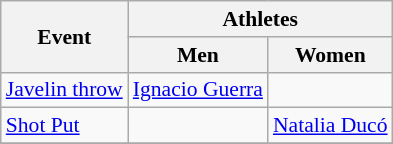<table class=wikitable style="font-size:90%">
<tr>
<th rowspan=2>Event</th>
<th colspan=2>Athletes</th>
</tr>
<tr>
<th>Men</th>
<th>Women</th>
</tr>
<tr>
<td><a href='#'>Javelin throw</a></td>
<td><a href='#'>Ignacio Guerra</a></td>
<td></td>
</tr>
<tr>
<td><a href='#'>Shot Put</a></td>
<td></td>
<td><a href='#'>Natalia Ducó</a></td>
</tr>
<tr>
</tr>
</table>
